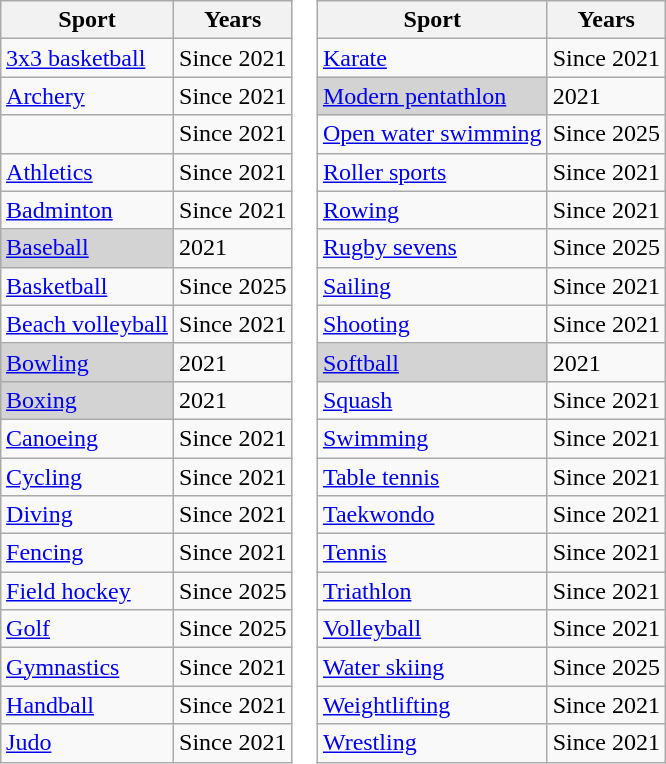<table cellspacing="0" cellpadding="0" style="margin:1em auto;">
<tr>
<td valign="top"><br><table class=wikitable>
<tr>
<th>Sport</th>
<th>Years</th>
</tr>
<tr>
<td><a href='#'>3x3 basketball</a></td>
<td>Since 2021</td>
</tr>
<tr>
<td><a href='#'>Archery</a></td>
<td>Since 2021</td>
</tr>
<tr>
<td></td>
<td>Since 2021</td>
</tr>
<tr>
<td><a href='#'>Athletics</a></td>
<td>Since 2021</td>
</tr>
<tr>
<td><a href='#'>Badminton</a></td>
<td>Since 2021</td>
</tr>
<tr>
<td style="background: #D3D3D3;"><a href='#'>Baseball</a></td>
<td>2021</td>
</tr>
<tr>
<td><a href='#'>Basketball</a></td>
<td>Since 2025</td>
</tr>
<tr>
<td><a href='#'>Beach volleyball</a></td>
<td>Since 2021</td>
</tr>
<tr>
<td style="background: #D3D3D3;"><a href='#'>Bowling</a></td>
<td>2021</td>
</tr>
<tr>
<td style="background: #D3D3D3;"><a href='#'>Boxing</a></td>
<td>2021</td>
</tr>
<tr>
<td><a href='#'>Canoeing</a></td>
<td>Since 2021</td>
</tr>
<tr>
<td><a href='#'>Cycling</a></td>
<td>Since 2021</td>
</tr>
<tr>
<td><a href='#'>Diving</a></td>
<td>Since 2021</td>
</tr>
<tr>
<td><a href='#'>Fencing</a></td>
<td>Since 2021</td>
</tr>
<tr>
<td><a href='#'>Field hockey</a></td>
<td>Since 2025</td>
</tr>
<tr>
<td><a href='#'>Golf</a></td>
<td>Since 2025</td>
</tr>
<tr>
<td><a href='#'>Gymnastics</a></td>
<td>Since 2021</td>
</tr>
<tr>
<td><a href='#'>Handball</a></td>
<td>Since 2021</td>
</tr>
<tr>
<td><a href='#'>Judo</a></td>
<td>Since 2021</td>
</tr>
</table>
</td>
<td valign="top"><br><table class=wikitable>
<tr>
<th>Sport</th>
<th>Years</th>
</tr>
<tr>
<td><a href='#'>Karate</a></td>
<td>Since 2021</td>
</tr>
<tr>
<td style="background: #D3D3D3;"><a href='#'>Modern pentathlon</a></td>
<td>2021</td>
</tr>
<tr>
<td><a href='#'>Open water swimming</a></td>
<td>Since 2025</td>
</tr>
<tr>
<td><a href='#'>Roller sports</a></td>
<td>Since 2021</td>
</tr>
<tr>
<td><a href='#'>Rowing</a></td>
<td>Since 2021</td>
</tr>
<tr>
<td><a href='#'>Rugby sevens</a></td>
<td>Since 2025</td>
</tr>
<tr>
<td><a href='#'>Sailing</a></td>
<td>Since 2021</td>
</tr>
<tr>
<td><a href='#'>Shooting</a></td>
<td>Since 2021</td>
</tr>
<tr>
<td style="background: #D3D3D3;"><a href='#'>Softball</a></td>
<td>2021</td>
</tr>
<tr>
<td><a href='#'>Squash</a></td>
<td>Since 2021</td>
</tr>
<tr>
<td><a href='#'>Swimming</a></td>
<td>Since 2021</td>
</tr>
<tr>
<td><a href='#'>Table tennis</a></td>
<td>Since 2021</td>
</tr>
<tr>
<td><a href='#'>Taekwondo</a></td>
<td>Since 2021</td>
</tr>
<tr>
<td><a href='#'>Tennis</a></td>
<td>Since 2021</td>
</tr>
<tr>
<td><a href='#'>Triathlon</a></td>
<td>Since 2021</td>
</tr>
<tr>
<td><a href='#'>Volleyball</a></td>
<td>Since 2021</td>
</tr>
<tr>
<td><a href='#'>Water skiing</a></td>
<td>Since 2025</td>
</tr>
<tr>
<td><a href='#'>Weightlifting</a></td>
<td>Since 2021</td>
</tr>
<tr>
<td><a href='#'>Wrestling</a></td>
<td>Since 2021</td>
</tr>
</table>
</td>
</tr>
</table>
